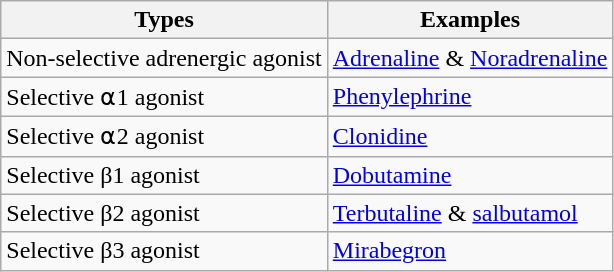<table class="wikitable">
<tr>
<th>Types</th>
<th>Examples</th>
</tr>
<tr>
<td>Non-selective adrenergic agonist</td>
<td><a href='#'>Adrenaline</a> & <a href='#'>Noradrenaline</a></td>
</tr>
<tr>
<td>Selective ⍺1 agonist</td>
<td><a href='#'>Phenylephrine</a></td>
</tr>
<tr>
<td>Selective ⍺2 agonist</td>
<td><a href='#'>Clonidine</a></td>
</tr>
<tr>
<td>Selective β1 agonist</td>
<td><a href='#'>Dobutamine</a></td>
</tr>
<tr>
<td>Selective β2 agonist</td>
<td><a href='#'>Terbutaline</a> & <a href='#'>salbutamol</a></td>
</tr>
<tr>
<td>Selective β3 agonist</td>
<td><a href='#'>Mirabegron</a></td>
</tr>
</table>
